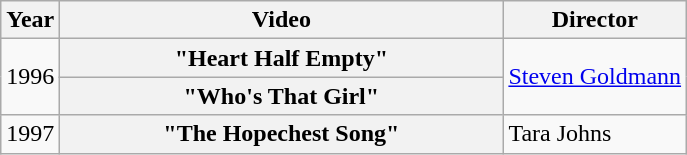<table class="wikitable plainrowheaders">
<tr>
<th>Year</th>
<th style="width:18em;">Video</th>
<th>Director</th>
</tr>
<tr>
<td rowspan="2">1996</td>
<th scope="row">"Heart Half Empty"<br></th>
<td rowspan="2"><a href='#'>Steven Goldmann</a></td>
</tr>
<tr>
<th scope="row">"Who's That Girl"</th>
</tr>
<tr>
<td>1997</td>
<th scope="row">"The Hopechest Song"</th>
<td>Tara Johns</td>
</tr>
</table>
